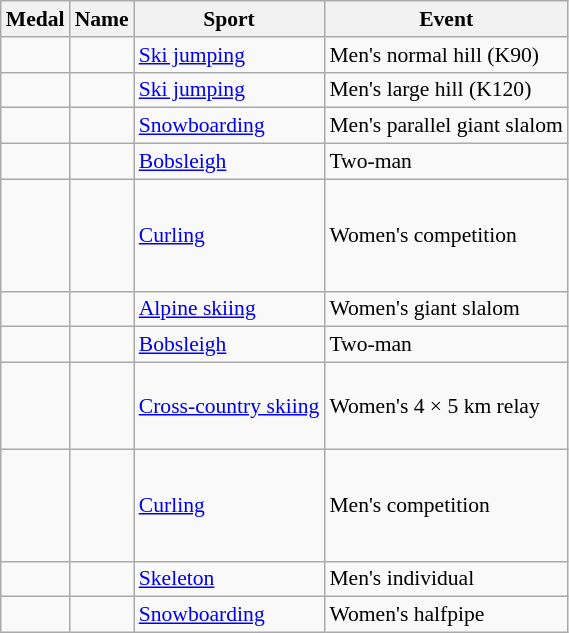<table class="wikitable sortable" style="font-size:90%">
<tr>
<th>Medal</th>
<th>Name</th>
<th>Sport</th>
<th>Event</th>
</tr>
<tr>
<td></td>
<td></td>
<td><a href='#'>Ski jumping</a></td>
<td>Men's normal hill (K90)</td>
</tr>
<tr>
<td></td>
<td></td>
<td><a href='#'>Ski jumping</a></td>
<td>Men's large hill (K120)</td>
</tr>
<tr>
<td></td>
<td></td>
<td><a href='#'>Snowboarding</a></td>
<td>Men's parallel giant slalom</td>
</tr>
<tr>
<td></td>
<td> <br> </td>
<td><a href='#'>Bobsleigh</a></td>
<td>Two-man</td>
</tr>
<tr>
<td></td>
<td> <br>  <br>  <br>  <br> </td>
<td><a href='#'>Curling</a></td>
<td>Women's competition</td>
</tr>
<tr>
<td></td>
<td></td>
<td><a href='#'>Alpine skiing</a></td>
<td>Women's giant slalom</td>
</tr>
<tr>
<td></td>
<td> <br> </td>
<td><a href='#'>Bobsleigh</a></td>
<td>Two-man</td>
</tr>
<tr>
<td></td>
<td> <br>  <br>  <br> </td>
<td><a href='#'>Cross-country skiing</a></td>
<td>Women's 4 × 5 km relay</td>
</tr>
<tr>
<td></td>
<td> <br>  <br>  <br>  <br> </td>
<td><a href='#'>Curling</a></td>
<td>Men's competition</td>
</tr>
<tr>
<td></td>
<td></td>
<td><a href='#'>Skeleton</a></td>
<td>Men's individual</td>
</tr>
<tr>
<td></td>
<td></td>
<td><a href='#'>Snowboarding</a></td>
<td>Women's halfpipe</td>
</tr>
</table>
